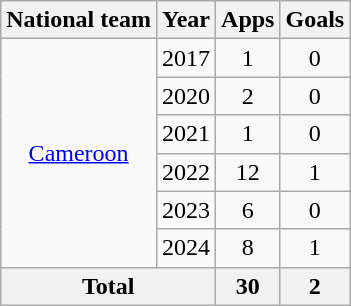<table class="wikitable" style="text-align:center">
<tr>
<th>National team</th>
<th>Year</th>
<th>Apps</th>
<th>Goals</th>
</tr>
<tr>
<td rowspan="6"><a href='#'>Cameroon</a></td>
<td>2017</td>
<td>1</td>
<td>0</td>
</tr>
<tr>
<td>2020</td>
<td>2</td>
<td>0</td>
</tr>
<tr>
<td>2021</td>
<td>1</td>
<td>0</td>
</tr>
<tr>
<td>2022</td>
<td>12</td>
<td>1</td>
</tr>
<tr>
<td>2023</td>
<td>6</td>
<td>0</td>
</tr>
<tr>
<td>2024</td>
<td>8</td>
<td>1</td>
</tr>
<tr>
<th colspan="2">Total</th>
<th>30</th>
<th>2</th>
</tr>
</table>
